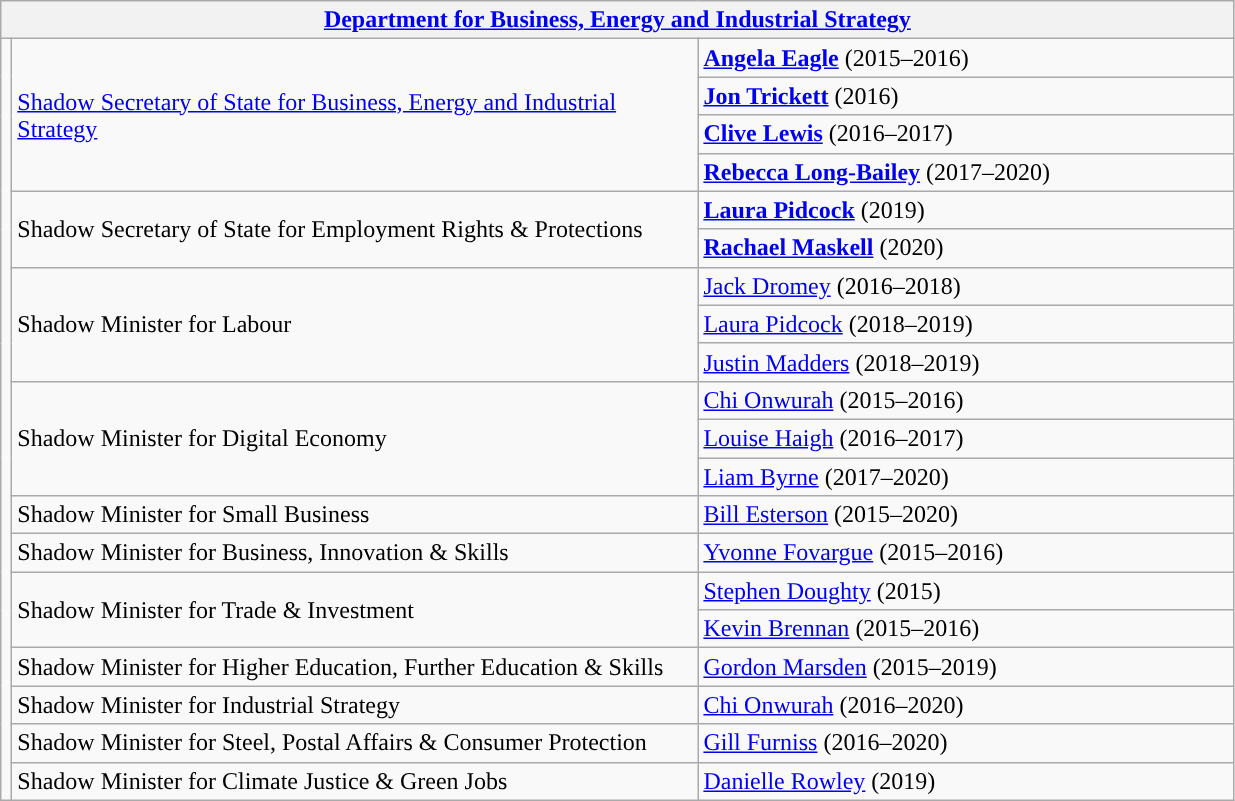<table class="wikitable">
<tr>
<th colspan="4"><a href='#'>Department for Business, Energy and Industrial Strategy</a></th>
</tr>
<tr>
<td rowspan="20" style="background: "></td>
<td rowspan="4" style="width: 450px;"><a href='#'>Shadow Secretary of State for Business, Energy and Industrial Strategy</a></td>
<td style="width: 350px;"><strong><a href='#'>Angela Eagle</a></strong> (2015–2016)</td>
</tr>
<tr>
<td><strong><a href='#'>Jon Trickett</a></strong> (2016)</td>
</tr>
<tr>
<td><strong><a href='#'>Clive Lewis</a></strong> (2016–2017)</td>
</tr>
<tr>
<td><strong><a href='#'>Rebecca Long-Bailey</a></strong> (2017–2020)</td>
</tr>
<tr>
<td rowspan="2" style="width: 450px;">Shadow Secretary of State for Employment Rights & Protections</td>
<td style="width: 350px;"><strong><a href='#'>Laura Pidcock</a></strong> (2019)</td>
</tr>
<tr>
<td><strong><a href='#'>Rachael Maskell</a></strong> (2020)</td>
</tr>
<tr>
<td rowspan="3">Shadow Minister for Labour</td>
<td><a href='#'>Jack Dromey</a> (2016–2018)</td>
</tr>
<tr>
<td><a href='#'>Laura Pidcock</a> (2018–2019)</td>
</tr>
<tr>
<td><a href='#'>Justin Madders</a> (2018–2019)</td>
</tr>
<tr>
<td rowspan="3">Shadow Minister for Digital Economy</td>
<td><a href='#'>Chi Onwurah</a> (2015–2016)</td>
</tr>
<tr>
<td><a href='#'>Louise Haigh</a> (2016–2017)</td>
</tr>
<tr>
<td><a href='#'>Liam Byrne</a> (2017–2020)</td>
</tr>
<tr>
<td>Shadow Minister for Small Business</td>
<td><a href='#'>Bill Esterson</a> (2015–2020)</td>
</tr>
<tr>
<td>Shadow Minister for Business, Innovation & Skills</td>
<td><a href='#'>Yvonne Fovargue</a> (2015–2016)</td>
</tr>
<tr>
<td rowspan="2">Shadow Minister for Trade & Investment</td>
<td><a href='#'>Stephen Doughty</a> (2015)</td>
</tr>
<tr>
<td><a href='#'>Kevin Brennan</a> (2015–2016)</td>
</tr>
<tr>
<td>Shadow Minister for Higher Education, Further Education & Skills</td>
<td><a href='#'>Gordon Marsden</a> (2015–2019)</td>
</tr>
<tr>
<td>Shadow Minister for Industrial Strategy</td>
<td><a href='#'>Chi Onwurah</a> (2016–2020)</td>
</tr>
<tr>
<td>Shadow Minister for Steel, Postal Affairs & Consumer Protection</td>
<td><a href='#'>Gill Furniss</a> (2016–2020)</td>
</tr>
<tr>
<td>Shadow Minister for Climate Justice & Green Jobs</td>
<td><a href='#'>Danielle Rowley</a> (2019)</td>
</tr>
</table>
